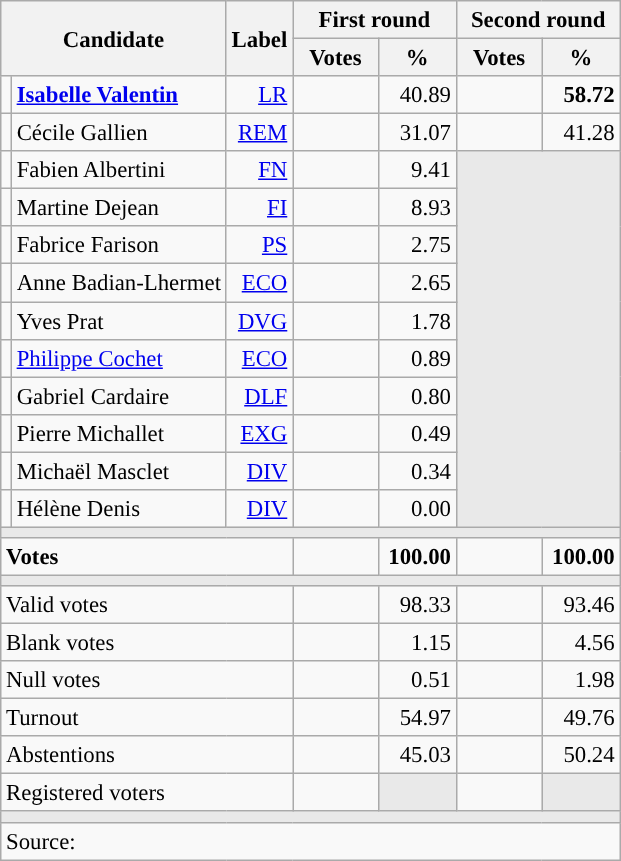<table class="wikitable" style="text-align:right;font-size:95%;">
<tr>
<th rowspan="2" colspan="2">Candidate</th>
<th rowspan="2">Label</th>
<th colspan="2">First round</th>
<th colspan="2">Second round</th>
</tr>
<tr>
<th style="width:50px;">Votes</th>
<th style="width:45px;">%</th>
<th style="width:50px;">Votes</th>
<th style="width:45px;">%</th>
</tr>
<tr>
<td style="color:inherit;background:"></td>
<td style="text-align:left;"><strong><a href='#'>Isabelle Valentin</a></strong></td>
<td><a href='#'>LR</a></td>
<td></td>
<td>40.89</td>
<td><strong></strong></td>
<td><strong>58.72</strong></td>
</tr>
<tr>
<td style="color:inherit;background:"></td>
<td style="text-align:left;">Cécile Gallien</td>
<td><a href='#'>REM</a></td>
<td></td>
<td>31.07</td>
<td></td>
<td>41.28</td>
</tr>
<tr>
<td style="color:inherit;background:"></td>
<td style="text-align:left;">Fabien Albertini</td>
<td><a href='#'>FN</a></td>
<td></td>
<td>9.41</td>
<td colspan="2" rowspan="10" style="background:#E9E9E9;"></td>
</tr>
<tr>
<td style="color:inherit;background:"></td>
<td style="text-align:left;">Martine Dejean</td>
<td><a href='#'>FI</a></td>
<td></td>
<td>8.93</td>
</tr>
<tr>
<td style="color:inherit;background:"></td>
<td style="text-align:left;">Fabrice Farison</td>
<td><a href='#'>PS</a></td>
<td></td>
<td>2.75</td>
</tr>
<tr>
<td style="color:inherit;background:"></td>
<td style="text-align:left;">Anne Badian-Lhermet</td>
<td><a href='#'>ECO</a></td>
<td></td>
<td>2.65</td>
</tr>
<tr>
<td style="color:inherit;background:"></td>
<td style="text-align:left;">Yves Prat</td>
<td><a href='#'>DVG</a></td>
<td></td>
<td>1.78</td>
</tr>
<tr>
<td style="color:inherit;background:"></td>
<td style="text-align:left;"><a href='#'>Philippe Cochet</a></td>
<td><a href='#'>ECO</a></td>
<td></td>
<td>0.89</td>
</tr>
<tr>
<td style="color:inherit;background:"></td>
<td style="text-align:left;">Gabriel Cardaire</td>
<td><a href='#'>DLF</a></td>
<td></td>
<td>0.80</td>
</tr>
<tr>
<td style="color:inherit;background:"></td>
<td style="text-align:left;">Pierre Michallet</td>
<td><a href='#'>EXG</a></td>
<td></td>
<td>0.49</td>
</tr>
<tr>
<td style="color:inherit;background:"></td>
<td style="text-align:left;">Michaël Masclet</td>
<td><a href='#'>DIV</a></td>
<td></td>
<td>0.34</td>
</tr>
<tr>
<td style="color:inherit;background:"></td>
<td style="text-align:left;">Hélène Denis</td>
<td><a href='#'>DIV</a></td>
<td></td>
<td>0.00</td>
</tr>
<tr>
<td colspan="7" style="background:#E9E9E9;"></td>
</tr>
<tr style="font-weight:bold;">
<td colspan="3" style="text-align:left;">Votes</td>
<td></td>
<td>100.00</td>
<td></td>
<td>100.00</td>
</tr>
<tr>
<td colspan="7" style="background:#E9E9E9;"></td>
</tr>
<tr>
<td colspan="3" style="text-align:left;">Valid votes</td>
<td></td>
<td>98.33</td>
<td></td>
<td>93.46</td>
</tr>
<tr>
<td colspan="3" style="text-align:left;">Blank votes</td>
<td></td>
<td>1.15</td>
<td></td>
<td>4.56</td>
</tr>
<tr>
<td colspan="3" style="text-align:left;">Null votes</td>
<td></td>
<td>0.51</td>
<td></td>
<td>1.98</td>
</tr>
<tr>
<td colspan="3" style="text-align:left;">Turnout</td>
<td></td>
<td>54.97</td>
<td></td>
<td>49.76</td>
</tr>
<tr>
<td colspan="3" style="text-align:left;">Abstentions</td>
<td></td>
<td>45.03</td>
<td></td>
<td>50.24</td>
</tr>
<tr>
<td colspan="3" style="text-align:left;">Registered voters</td>
<td></td>
<td style="color:inherit;background:#E9E9E9;"></td>
<td></td>
<td style="color:inherit;background:#E9E9E9;"></td>
</tr>
<tr>
<td colspan="7" style="background:#E9E9E9;"></td>
</tr>
<tr>
<td colspan="7" style="text-align:left;">Source: </td>
</tr>
</table>
